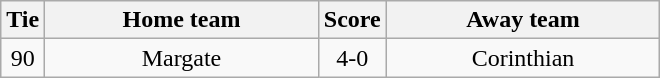<table class="wikitable" style="text-align:center;">
<tr>
<th width=20>Tie</th>
<th width=175>Home team</th>
<th width=20>Score</th>
<th width=175>Away team</th>
</tr>
<tr>
<td>90</td>
<td>Margate</td>
<td>4-0</td>
<td>Corinthian</td>
</tr>
</table>
